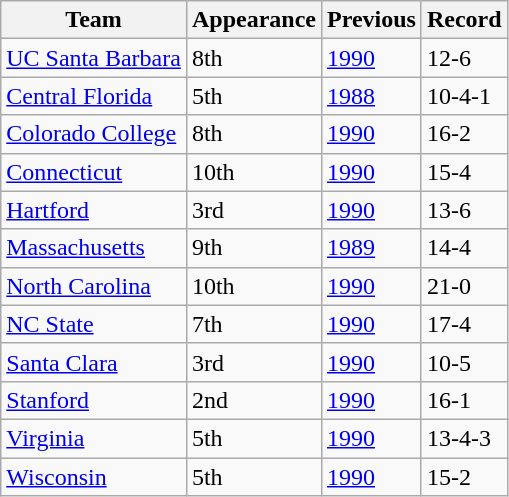<table class="wikitable sortable">
<tr>
<th>Team</th>
<th>Appearance</th>
<th>Previous</th>
<th>Record</th>
</tr>
<tr>
<td><a href='#'>UC Santa Barbara</a></td>
<td>8th</td>
<td><a href='#'>1990</a></td>
<td>12-6</td>
</tr>
<tr>
<td><a href='#'>Central Florida</a></td>
<td>5th</td>
<td><a href='#'>1988</a></td>
<td>10-4-1</td>
</tr>
<tr>
<td><a href='#'>Colorado College</a></td>
<td>8th</td>
<td><a href='#'>1990</a></td>
<td>16-2</td>
</tr>
<tr>
<td><a href='#'>Connecticut</a></td>
<td>10th</td>
<td><a href='#'>1990</a></td>
<td>15-4</td>
</tr>
<tr>
<td><a href='#'>Hartford</a></td>
<td>3rd</td>
<td><a href='#'>1990</a></td>
<td>13-6</td>
</tr>
<tr>
<td><a href='#'>Massachusetts</a></td>
<td>9th</td>
<td><a href='#'>1989</a></td>
<td>14-4</td>
</tr>
<tr>
<td><a href='#'>North Carolina</a></td>
<td>10th</td>
<td><a href='#'>1990</a></td>
<td>21-0</td>
</tr>
<tr>
<td><a href='#'>NC State</a></td>
<td>7th</td>
<td><a href='#'>1990</a></td>
<td>17-4</td>
</tr>
<tr>
<td><a href='#'>Santa Clara</a></td>
<td>3rd</td>
<td><a href='#'>1990</a></td>
<td>10-5</td>
</tr>
<tr>
<td><a href='#'>Stanford</a></td>
<td>2nd</td>
<td><a href='#'>1990</a></td>
<td>16-1</td>
</tr>
<tr>
<td><a href='#'>Virginia</a></td>
<td>5th</td>
<td><a href='#'>1990</a></td>
<td>13-4-3</td>
</tr>
<tr>
<td><a href='#'>Wisconsin</a></td>
<td>5th</td>
<td><a href='#'>1990</a></td>
<td>15-2</td>
</tr>
</table>
